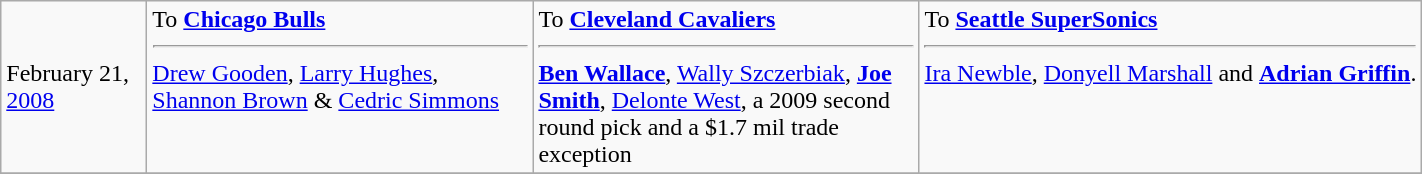<table class="wikitable">
<tr>
<td style="width:90px">February 21, <a href='#'>2008</a></td>
<td style="width:250px" valign="top">To <strong><a href='#'>Chicago Bulls</a></strong> <hr><a href='#'>Drew Gooden</a>, <a href='#'>Larry Hughes</a>, <a href='#'>Shannon Brown</a> & <a href='#'>Cedric Simmons</a></td>
<td style="width:250px" valign="top">To <strong><a href='#'>Cleveland Cavaliers</a></strong> <hr><strong><a href='#'>Ben Wallace</a></strong>, <a href='#'>Wally Szczerbiak</a>, <strong><a href='#'>Joe Smith</a></strong>, <a href='#'>Delonte West</a>, a 2009 second round pick and a $1.7 mil trade exception</td>
<td valign="top">To <strong><a href='#'>Seattle SuperSonics</a></strong> <hr><a href='#'>Ira Newble</a>, <a href='#'>Donyell Marshall</a> and <strong><a href='#'>Adrian Griffin</a></strong>.</td>
</tr>
<tr>
</tr>
</table>
